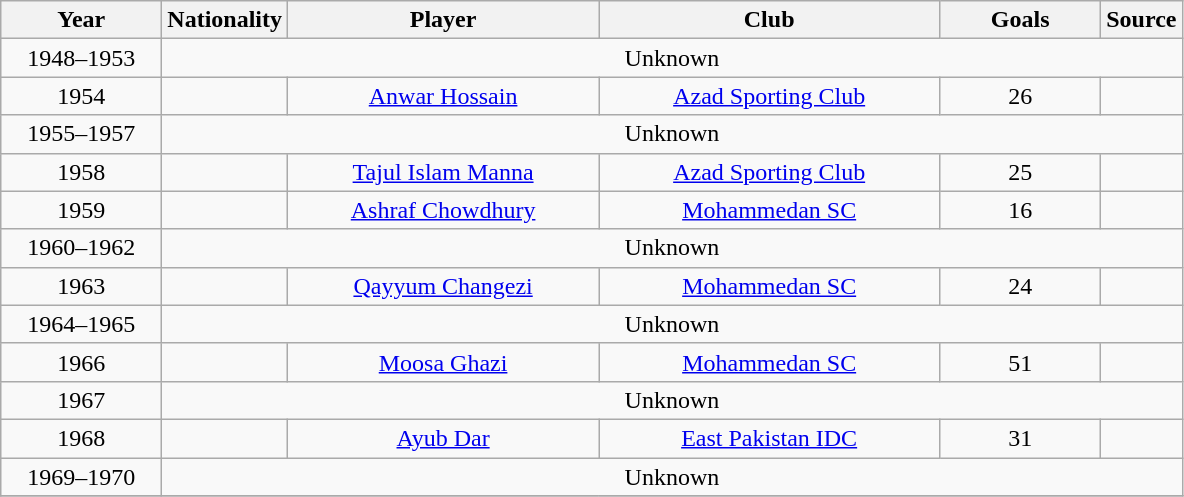<table class="wikitable" style="text-align:center">
<tr>
<th width="100">Year</th>
<th width="50">Nationality</th>
<th width="200">Player</th>
<th width="220">Club</th>
<th width="100">Goals</th>
<th width="30">Source</th>
</tr>
<tr>
<td>1948–1953</td>
<td colspan=5>Unknown</td>
</tr>
<tr>
<td>1954</td>
<td></td>
<td><a href='#'>Anwar Hossain</a></td>
<td><a href='#'>Azad Sporting Club</a></td>
<td>26</td>
<td></td>
</tr>
<tr>
<td>1955–1957</td>
<td colspan=5>Unknown</td>
</tr>
<tr>
<td>1958</td>
<td></td>
<td><a href='#'>Tajul Islam Manna</a></td>
<td><a href='#'>Azad Sporting Club</a></td>
<td>25</td>
<td></td>
</tr>
<tr>
<td>1959</td>
<td></td>
<td><a href='#'>Ashraf Chowdhury</a></td>
<td><a href='#'>Mohammedan SC</a></td>
<td>16</td>
<td></td>
</tr>
<tr>
<td>1960–1962</td>
<td colspan=5>Unknown</td>
</tr>
<tr>
<td>1963</td>
<td></td>
<td><a href='#'>Qayyum Changezi</a></td>
<td><a href='#'>Mohammedan SC</a></td>
<td>24</td>
<td></td>
</tr>
<tr>
<td>1964–1965</td>
<td colspan=5>Unknown</td>
</tr>
<tr>
<td>1966</td>
<td></td>
<td><a href='#'>Moosa Ghazi</a></td>
<td><a href='#'>Mohammedan SC</a></td>
<td>51</td>
<td></td>
</tr>
<tr>
<td>1967</td>
<td colspan=5>Unknown</td>
</tr>
<tr>
<td>1968</td>
<td></td>
<td><a href='#'>Ayub Dar</a></td>
<td><a href='#'>East Pakistan IDC</a></td>
<td>31</td>
<td></td>
</tr>
<tr>
<td>1969–1970</td>
<td colspan=5>Unknown</td>
</tr>
<tr>
</tr>
</table>
